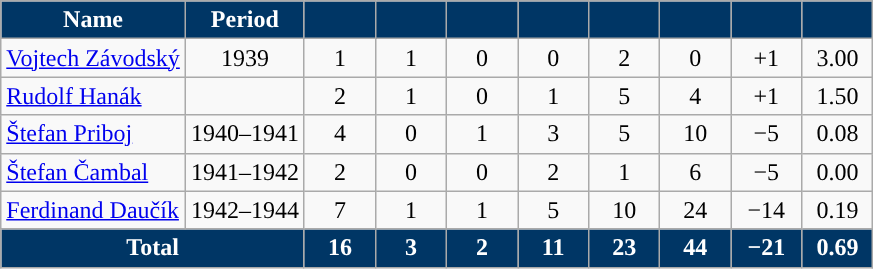<table class="wikitable sortable" style="text-align: center; font-size:">
<tr>
<th style="background:#003665; color:white; ">Name</th>
<th style="background:#003665; color:white; ">Period</th>
<th style="width:40px; background:#003665; color:white; "></th>
<th style="width:40px; background:#003665; color:white; "></th>
<th style="width:40px; background:#003665; color:white; "></th>
<th style="width:40px; background:#003665; color:white; "></th>
<th style="width:40px; background:#003665; color:white; "></th>
<th style="width:40px; background:#003665; color:white; "></th>
<th style="width:40px; background:#003665; color:white; "></th>
<th style="width:40px; background:#003665; color:white; "></th>
</tr>
<tr>
<td align=left> <a href='#'>Vojtech Závodský</a></td>
<td>1939</td>
<td>1</td>
<td>1</td>
<td>0</td>
<td>0</td>
<td>2</td>
<td>0</td>
<td>+1</td>
<td>3.00</td>
</tr>
<tr>
<td align=left> <a href='#'>Rudolf Hanák</a></td>
<td></td>
<td>2</td>
<td>1</td>
<td>0</td>
<td>1</td>
<td>5</td>
<td>4</td>
<td>+1</td>
<td>1.50</td>
</tr>
<tr>
<td align=left> <a href='#'>Štefan Priboj</a></td>
<td>1940–1941</td>
<td>4</td>
<td>0</td>
<td>1</td>
<td>3</td>
<td>5</td>
<td>10</td>
<td>−5</td>
<td>0.08</td>
</tr>
<tr>
<td align=left> <a href='#'>Štefan Čambal</a></td>
<td>1941–1942</td>
<td>2</td>
<td>0</td>
<td>0</td>
<td>2</td>
<td>1</td>
<td>6</td>
<td>−5</td>
<td>0.00</td>
</tr>
<tr>
<td align=left> <a href='#'>Ferdinand Daučík</a></td>
<td>1942–1944</td>
<td>7</td>
<td>1</td>
<td>1</td>
<td>5</td>
<td>10</td>
<td>24</td>
<td>−14</td>
<td>0.19</td>
</tr>
<tr class="sortbottom">
<td colspan="2" style="background:#003665; color:white; "><strong>Total</strong></td>
<td style="background:#003665; color:white; "><strong>16</strong></td>
<td style="background:#003665; color:white; "><strong>3</strong></td>
<td style="background:#003665; color:white; "><strong>2</strong></td>
<td style="background:#003665; color:white; "><strong>11</strong></td>
<td style="background:#003665; color:white; "><strong>23</strong></td>
<td style="background:#003665; color:white; "><strong>44</strong></td>
<td style="background:#003665; color:white; "><strong>−21</strong></td>
<td style="background:#003665; color:white; "><strong>0.69</strong></td>
</tr>
</table>
